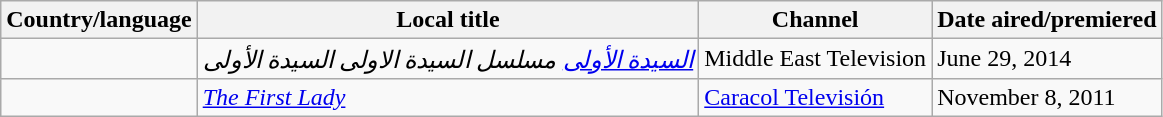<table class="wikitable">
<tr>
<th>Country/language</th>
<th>Local title</th>
<th>Channel</th>
<th>Date aired/premiered</th>
</tr>
<tr>
<td></td>
<td><em><a href='#'>السيدة الأولى</a> مسلسل السيدة الاولى السيدة الأولى</em></td>
<td>Middle East Television</td>
<td>June 29, 2014</td>
</tr>
<tr>
<td></td>
<td><em><a href='#'>The First Lady</a></em></td>
<td><a href='#'>Caracol Televisión</a></td>
<td>November 8, 2011</td>
</tr>
</table>
